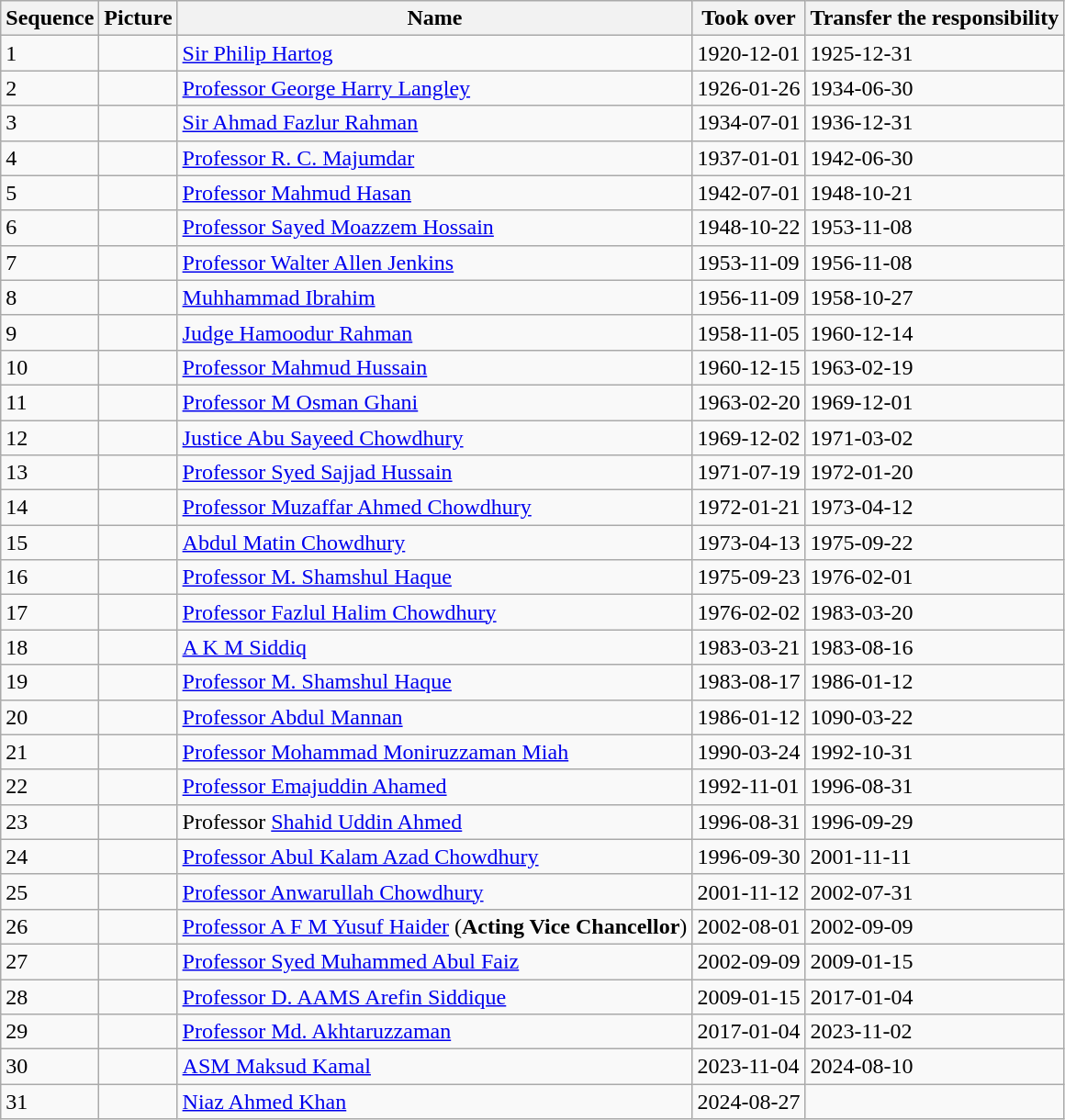<table class="wikitable sortable">
<tr>
<th>Sequence</th>
<th>Picture</th>
<th>Name</th>
<th>Took over</th>
<th>Transfer the responsibility</th>
</tr>
<tr>
<td>1</td>
<td></td>
<td><a href='#'>Sir Philip Hartog</a></td>
<td>1920-12-01</td>
<td>1925-12-31</td>
</tr>
<tr>
<td>2</td>
<td></td>
<td><a href='#'>Professor George Harry Langley</a></td>
<td>1926-01-26</td>
<td>1934-06-30</td>
</tr>
<tr>
<td>3</td>
<td></td>
<td><a href='#'>Sir Ahmad Fazlur Rahman</a></td>
<td>1934-07-01</td>
<td>1936-12-31</td>
</tr>
<tr>
<td>4</td>
<td></td>
<td><a href='#'>Professor R. C. Majumdar</a></td>
<td>1937-01-01</td>
<td>1942-06-30</td>
</tr>
<tr>
<td>5</td>
<td></td>
<td><a href='#'>Professor Mahmud Hasan</a></td>
<td>1942-07-01</td>
<td>1948-10-21</td>
</tr>
<tr>
<td>6</td>
<td></td>
<td><a href='#'>Professor Sayed Moazzem Hossain</a></td>
<td>1948-10-22</td>
<td>1953-11-08</td>
</tr>
<tr>
<td>7</td>
<td></td>
<td><a href='#'>Professor Walter Allen Jenkins</a></td>
<td>1953-11-09</td>
<td>1956-11-08</td>
</tr>
<tr>
<td>8</td>
<td></td>
<td><a href='#'>Muhhammad Ibrahim</a></td>
<td>1956-11-09</td>
<td>1958-10-27</td>
</tr>
<tr>
<td>9</td>
<td></td>
<td><a href='#'>Judge Hamoodur Rahman</a></td>
<td>1958-11-05</td>
<td>1960-12-14</td>
</tr>
<tr>
<td>10</td>
<td></td>
<td><a href='#'>Professor Mahmud Hussain</a></td>
<td>1960-12-15</td>
<td>1963-02-19</td>
</tr>
<tr>
<td>11</td>
<td></td>
<td><a href='#'>Professor M Osman Ghani</a></td>
<td>1963-02-20</td>
<td>1969-12-01</td>
</tr>
<tr>
<td>12</td>
<td></td>
<td><a href='#'>Justice Abu Sayeed Chowdhury</a></td>
<td>1969-12-02</td>
<td>1971-03-02</td>
</tr>
<tr>
<td>13</td>
<td></td>
<td><a href='#'>Professor Syed Sajjad Hussain</a></td>
<td>1971-07-19</td>
<td>1972-01-20</td>
</tr>
<tr>
<td>14</td>
<td></td>
<td><a href='#'>Professor Muzaffar Ahmed Chowdhury</a></td>
<td>1972-01-21</td>
<td>1973-04-12</td>
</tr>
<tr>
<td>15</td>
<td></td>
<td><a href='#'>Abdul Matin Chowdhury</a></td>
<td>1973-04-13</td>
<td>1975-09-22</td>
</tr>
<tr>
<td>16</td>
<td></td>
<td><a href='#'>Professor M. Shamshul Haque</a></td>
<td>1975-09-23</td>
<td>1976-02-01</td>
</tr>
<tr>
<td>17</td>
<td></td>
<td><a href='#'>Professor Fazlul Halim Chowdhury</a></td>
<td>1976-02-02</td>
<td>1983-03-20</td>
</tr>
<tr>
<td>18</td>
<td></td>
<td><a href='#'>A K M Siddiq</a></td>
<td>1983-03-21</td>
<td>1983-08-16</td>
</tr>
<tr>
<td>19</td>
<td></td>
<td><a href='#'>Professor M. Shamshul Haque</a></td>
<td>1983-08-17</td>
<td>1986-01-12</td>
</tr>
<tr>
<td>20</td>
<td></td>
<td><a href='#'>Professor Abdul Mannan</a></td>
<td>1986-01-12</td>
<td>1090-03-22</td>
</tr>
<tr>
<td>21</td>
<td></td>
<td><a href='#'>Professor Mohammad Moniruzzaman Miah</a></td>
<td>1990-03-24</td>
<td>1992-10-31</td>
</tr>
<tr>
<td>22</td>
<td></td>
<td><a href='#'>Professor Emajuddin Ahamed</a></td>
<td>1992-11-01</td>
<td>1996-08-31</td>
</tr>
<tr>
<td>23</td>
<td></td>
<td>Professor <a href='#'>Shahid Uddin Ahmed</a></td>
<td>1996-08-31</td>
<td>1996-09-29</td>
</tr>
<tr>
<td>24</td>
<td></td>
<td><a href='#'>Professor Abul Kalam Azad Chowdhury</a></td>
<td>1996-09-30</td>
<td>2001-11-11</td>
</tr>
<tr>
<td>25</td>
<td></td>
<td><a href='#'>Professor Anwarullah Chowdhury</a></td>
<td>2001-11-12</td>
<td>2002-07-31</td>
</tr>
<tr>
<td>26</td>
<td></td>
<td><a href='#'>Professor A F M Yusuf Haider</a> (<strong>Acting Vice Chancellor</strong>)</td>
<td>2002-08-01</td>
<td>2002-09-09</td>
</tr>
<tr>
<td>27</td>
<td></td>
<td><a href='#'>Professor Syed Muhammed Abul Faiz</a></td>
<td>2002-09-09</td>
<td>2009-01-15</td>
</tr>
<tr>
<td>28</td>
<td></td>
<td><a href='#'>Professor D. AAMS Arefin Siddique</a></td>
<td>2009-01-15</td>
<td>2017-01-04</td>
</tr>
<tr>
<td>29</td>
<td></td>
<td><a href='#'>Professor Md. Akhtaruzzaman</a></td>
<td>2017-01-04</td>
<td>2023-11-02</td>
</tr>
<tr>
<td>30</td>
<td></td>
<td><a href='#'>ASM Maksud Kamal</a></td>
<td>2023-11-04</td>
<td>2024-08-10</td>
</tr>
<tr>
<td>31</td>
<td></td>
<td><a href='#'>Niaz Ahmed Khan</a></td>
<td>2024-08-27</td>
<td></td>
</tr>
</table>
